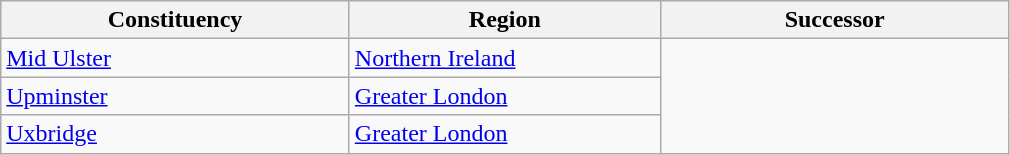<table class="wikitable">
<tr>
<th width="225px">Constituency</th>
<th width="200px">Region</th>
<th width="225px">Successor</th>
</tr>
<tr>
<td><a href='#'>Mid Ulster</a></td>
<td><a href='#'>Northern Ireland</a></td>
</tr>
<tr>
<td><a href='#'>Upminster</a></td>
<td><a href='#'>Greater London</a></td>
</tr>
<tr>
<td><a href='#'>Uxbridge</a></td>
<td><a href='#'>Greater London</a></td>
</tr>
</table>
